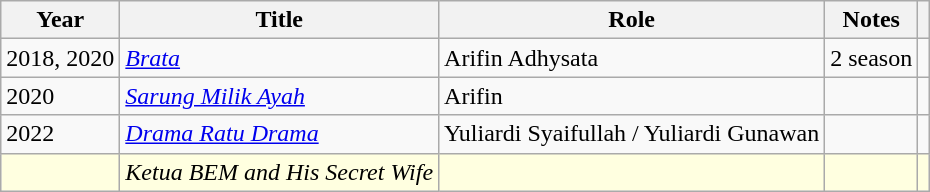<table class="wikitable sortable">
<tr>
<th>Year</th>
<th>Title</th>
<th>Role</th>
<th>Notes</th>
<th scope="col" class="unsortable"></th>
</tr>
<tr>
<td>2018, 2020</td>
<td><em><a href='#'>Brata</a></em></td>
<td>Arifin Adhysata</td>
<td>2 season</td>
<td></td>
</tr>
<tr>
<td>2020</td>
<td><em><a href='#'>Sarung Milik Ayah</a></em></td>
<td>Arifin</td>
<td></td>
<td></td>
</tr>
<tr>
<td>2022</td>
<td><em><a href='#'>Drama Ratu Drama</a></em></td>
<td>Yuliardi Syaifullah / Yuliardi Gunawan</td>
<td></td>
<td></td>
</tr>
<tr style="background-color:#FFFFE0; color:black;">
<td></td>
<td><em>Ketua BEM and His Secret Wife</em></td>
<td></td>
<td></td>
<td></td>
</tr>
</table>
